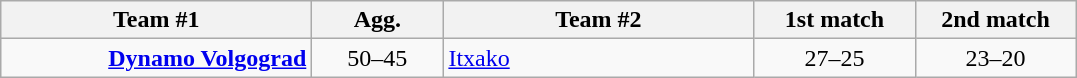<table class=wikitable style="text-align:center">
<tr>
<th width=200>Team #1</th>
<th width=80>Agg.</th>
<th width=200>Team #2</th>
<th width=100>1st match</th>
<th width=100>2nd match</th>
</tr>
<tr>
<td align=right><strong><a href='#'>Dynamo Volgograd</a></strong> </td>
<td>50–45</td>
<td align=left> <a href='#'>Itxako</a></td>
<td align=center>27–25</td>
<td align=center>23–20</td>
</tr>
</table>
